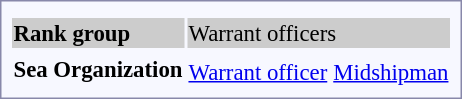<table style="border:1px solid #8888aa; background-color:#f7f8ff; padding:5px; font-size:95%; margin: 0px 12px 12px 0px;">
<tr style="text-align:center;">
</tr>
<tr>
</tr>
<tr style="background-color:#CCCCCC;" "text-align:center;">
<td colspan=1><strong>Rank group</strong></td>
<td colspan=6>Warrant officers</td>
</tr>
<tr style="text-align:center;">
<th rowspan=2><strong>Sea Organization</strong></th>
<td colspan=3></td>
<td colspan=3></td>
</tr>
<tr style="text-align:center;">
<td colspan=3><a href='#'>Warrant officer</a></td>
<td colspan=3><a href='#'>Midshipman</a></td>
</tr>
</table>
